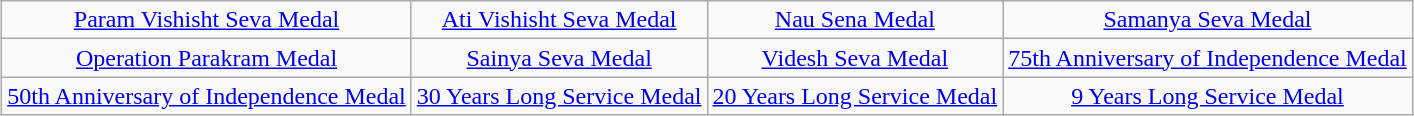<table class="wikitable" style="margin:1em auto; text-align:center;">
<tr>
<td><a href='#'>Param Vishisht Seva Medal</a></td>
<td><a href='#'>Ati Vishisht Seva Medal</a></td>
<td><a href='#'>Nau Sena Medal</a></td>
<td><a href='#'>Samanya Seva Medal</a></td>
</tr>
<tr>
<td><a href='#'>Operation Parakram Medal</a></td>
<td><a href='#'>Sainya Seva Medal</a></td>
<td><a href='#'>Videsh Seva Medal</a></td>
<td><a href='#'>75th Anniversary of Independence Medal</a></td>
</tr>
<tr>
<td><a href='#'>50th Anniversary of Independence Medal</a></td>
<td><a href='#'>30 Years Long Service Medal</a></td>
<td><a href='#'>20 Years Long Service Medal</a></td>
<td><a href='#'>9 Years Long Service Medal</a></td>
</tr>
</table>
